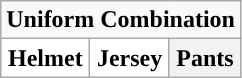<table class="wikitable">
<tr>
<td align="center" Colspan="3"><strong>Uniform Combination</strong></td>
</tr>
<tr align="center">
<th style="background:#FFFFFF;">Helmet</th>
<th style="background:#FFFFFF;">Jersey</th>
<th>Pants</th>
</tr>
</table>
